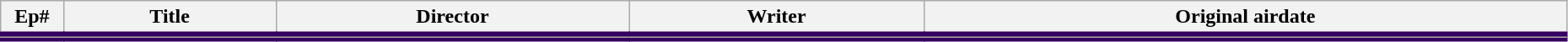<table class="wikitable" width="98%">
<tr style="border-bottom:8px solid #360060">
<th width="4%">Ep#</th>
<th>Title</th>
<th>Director</th>
<th>Writer</th>
<th>Original airdate</th>
</tr>
<tr>
</tr>
</table>
